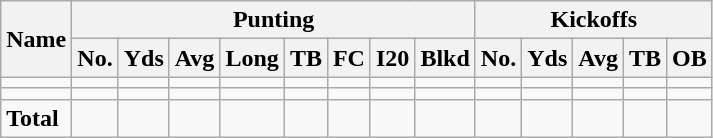<table class="wikitable" style="white-space:nowrap;">
<tr>
<th rowspan="2">Name</th>
<th colspan="8">Punting</th>
<th colspan="5">Kickoffs</th>
</tr>
<tr>
<th>No.</th>
<th>Yds</th>
<th>Avg</th>
<th>Long</th>
<th>TB</th>
<th>FC</th>
<th>I20</th>
<th>Blkd</th>
<th>No.</th>
<th>Yds</th>
<th>Avg</th>
<th>TB</th>
<th>OB</th>
</tr>
<tr>
<td></td>
<td></td>
<td></td>
<td></td>
<td></td>
<td></td>
<td></td>
<td></td>
<td></td>
<td></td>
<td></td>
<td></td>
<td></td>
<td></td>
</tr>
<tr>
<td></td>
<td></td>
<td></td>
<td></td>
<td></td>
<td></td>
<td></td>
<td></td>
<td></td>
<td></td>
<td></td>
<td></td>
<td></td>
<td></td>
</tr>
<tr>
<td><strong>Total</strong></td>
<td></td>
<td></td>
<td></td>
<td></td>
<td></td>
<td></td>
<td></td>
<td></td>
<td></td>
<td></td>
<td></td>
<td></td>
<td></td>
</tr>
</table>
